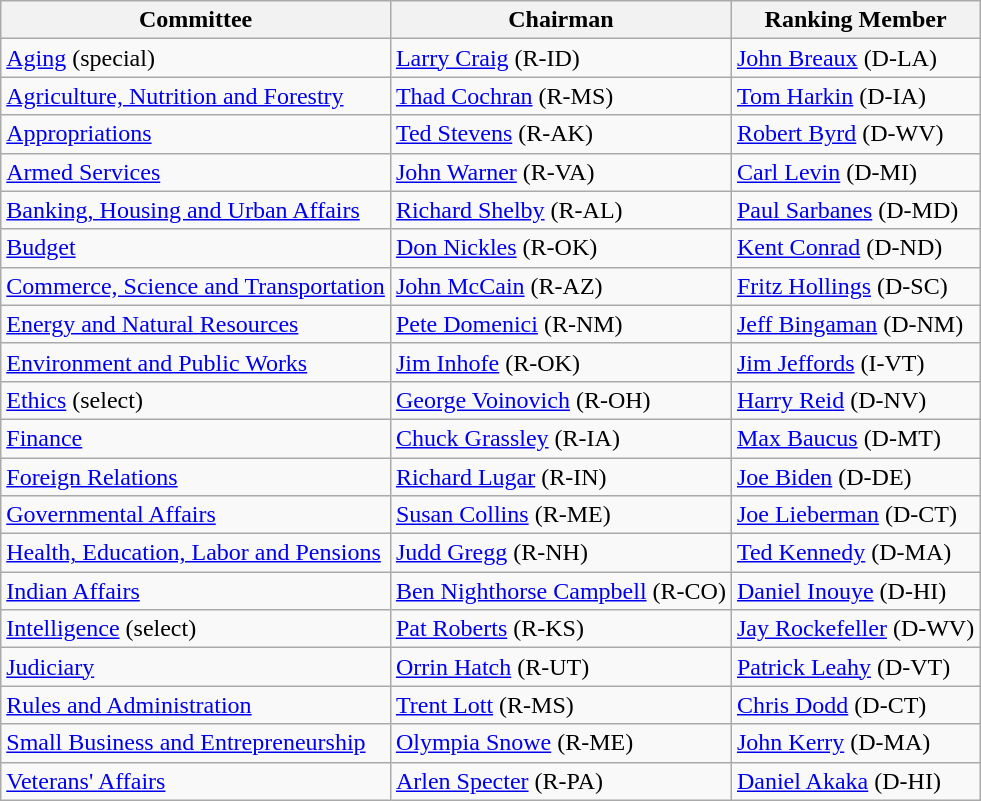<table class="wikitable">
<tr>
<th>Committee</th>
<th>Chairman</th>
<th>Ranking Member</th>
</tr>
<tr>
<td><a href='#'>Aging</a> (special)</td>
<td><a href='#'>Larry Craig</a> (R-ID)</td>
<td><a href='#'>John Breaux</a> (D-LA)</td>
</tr>
<tr>
<td><a href='#'>Agriculture, Nutrition and Forestry</a></td>
<td><a href='#'>Thad Cochran</a> (R-MS)</td>
<td><a href='#'>Tom Harkin</a> (D-IA)</td>
</tr>
<tr>
<td><a href='#'>Appropriations</a></td>
<td><a href='#'>Ted Stevens</a> (R-AK)</td>
<td><a href='#'>Robert Byrd</a> (D-WV)</td>
</tr>
<tr>
<td><a href='#'>Armed Services</a></td>
<td><a href='#'>John Warner</a> (R-VA)</td>
<td><a href='#'>Carl Levin</a> (D-MI)</td>
</tr>
<tr>
<td><a href='#'>Banking, Housing and Urban Affairs</a></td>
<td><a href='#'>Richard Shelby</a> (R-AL)</td>
<td><a href='#'>Paul Sarbanes</a> (D-MD)</td>
</tr>
<tr>
<td><a href='#'>Budget</a></td>
<td><a href='#'>Don Nickles</a> (R-OK)</td>
<td><a href='#'>Kent Conrad</a> (D-ND)</td>
</tr>
<tr>
<td><a href='#'>Commerce, Science and Transportation</a></td>
<td><a href='#'>John McCain</a> (R-AZ)</td>
<td><a href='#'>Fritz Hollings</a> (D-SC)</td>
</tr>
<tr>
<td><a href='#'>Energy and Natural Resources</a></td>
<td><a href='#'>Pete Domenici</a> (R-NM)</td>
<td><a href='#'>Jeff Bingaman</a> (D-NM)</td>
</tr>
<tr>
<td><a href='#'>Environment and Public Works</a></td>
<td><a href='#'>Jim Inhofe</a> (R-OK)</td>
<td><a href='#'>Jim Jeffords</a> (I-VT)</td>
</tr>
<tr>
<td><a href='#'>Ethics</a> (select)</td>
<td><a href='#'>George Voinovich</a> (R-OH)</td>
<td><a href='#'>Harry Reid</a> (D-NV)</td>
</tr>
<tr>
<td><a href='#'>Finance</a></td>
<td><a href='#'>Chuck Grassley</a> (R-IA)</td>
<td><a href='#'>Max Baucus</a> (D-MT)</td>
</tr>
<tr>
<td><a href='#'>Foreign Relations</a></td>
<td><a href='#'>Richard Lugar</a> (R-IN)</td>
<td><a href='#'>Joe Biden</a> (D-DE)</td>
</tr>
<tr>
<td><a href='#'>Governmental Affairs</a></td>
<td><a href='#'>Susan Collins</a> (R-ME)</td>
<td><a href='#'>Joe Lieberman</a> (D-CT)</td>
</tr>
<tr>
<td><a href='#'>Health, Education, Labor and Pensions</a></td>
<td><a href='#'>Judd Gregg</a> (R-NH)</td>
<td><a href='#'>Ted Kennedy</a> (D-MA)</td>
</tr>
<tr>
<td><a href='#'>Indian Affairs</a></td>
<td><a href='#'>Ben Nighthorse Campbell</a> (R-CO)</td>
<td><a href='#'>Daniel Inouye</a> (D-HI)</td>
</tr>
<tr>
<td><a href='#'>Intelligence</a> (select)</td>
<td><a href='#'>Pat Roberts</a> (R-KS)</td>
<td><a href='#'>Jay Rockefeller</a> (D-WV)</td>
</tr>
<tr>
<td><a href='#'>Judiciary</a></td>
<td><a href='#'>Orrin Hatch</a> (R-UT)</td>
<td><a href='#'>Patrick Leahy</a> (D-VT)</td>
</tr>
<tr>
<td><a href='#'>Rules and Administration</a></td>
<td><a href='#'>Trent Lott</a> (R-MS)</td>
<td><a href='#'>Chris Dodd</a> (D-CT)</td>
</tr>
<tr>
<td><a href='#'>Small Business and Entrepreneurship</a></td>
<td><a href='#'>Olympia Snowe</a> (R-ME)</td>
<td><a href='#'>John Kerry</a> (D-MA)</td>
</tr>
<tr>
<td><a href='#'>Veterans' Affairs</a></td>
<td><a href='#'>Arlen Specter</a> (R-PA)</td>
<td><a href='#'>Daniel Akaka</a> (D-HI)</td>
</tr>
</table>
